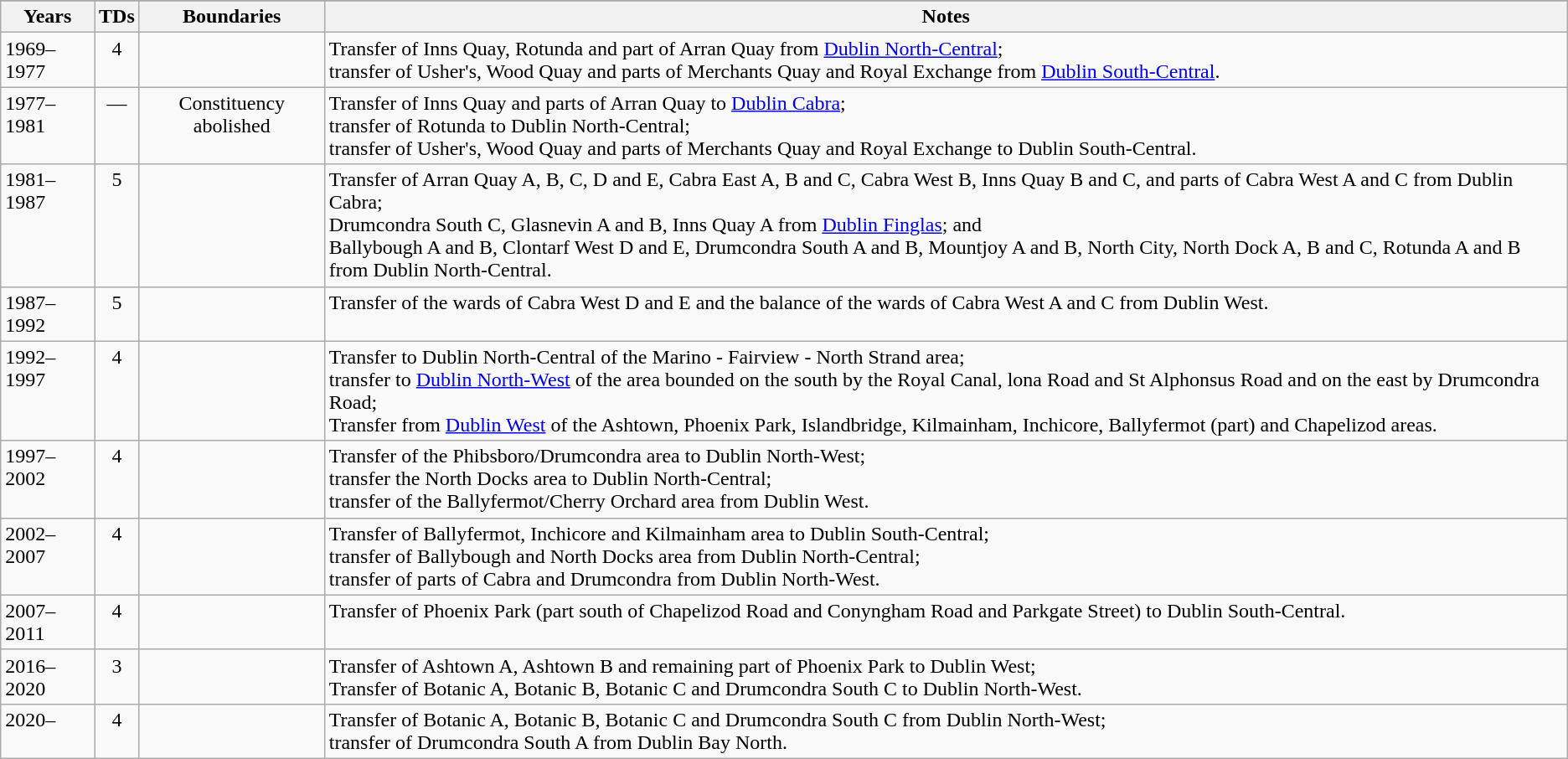<table class="wikitable">
<tr>
</tr>
<tr>
<th>Years</th>
<th>TDs</th>
<th>Boundaries</th>
<th>Notes</th>
</tr>
<tr style="vertical-align:top">
<td>1969–1977</td>
<td style="text-align:center">4</td>
<td></td>
<td>Transfer of Inns Quay, Rotunda and part of Arran Quay from <a href='#'>Dublin North-Central</a>;<br>transfer of Usher's, Wood Quay and parts of Merchants Quay and Royal Exchange from <a href='#'>Dublin South-Central</a>.</td>
</tr>
<tr style="vertical-align:top">
<td>1977–1981</td>
<td style="text-align:center">—</td>
<td style="text-align:center">Constituency abolished</td>
<td>Transfer of Inns Quay and parts of Arran Quay to <a href='#'>Dublin Cabra</a>;<br>transfer of Rotunda to Dublin North-Central;<br>transfer of Usher's, Wood Quay and parts of Merchants Quay and Royal Exchange to Dublin South-Central.</td>
</tr>
<tr style="vertical-align:top">
<td>1981–1987</td>
<td style="text-align:center">5</td>
<td></td>
<td>Transfer of Arran Quay A, B, C, D and E, Cabra East A, B and C, Cabra West B, Inns Quay B and C, and parts of Cabra West A and C from Dublin Cabra;<br>Drumcondra South C, Glasnevin A and B, Inns Quay A from <a href='#'>Dublin Finglas</a>; and<br>Ballybough A and B, Clontarf West D and E, Drumcondra South A and B, Mountjoy A and B, North City, North Dock A, B and C, Rotunda A and B from Dublin North-Central.</td>
</tr>
<tr style="vertical-align:top">
<td>1987–1992</td>
<td style="text-align:center">5</td>
<td></td>
<td>Transfer of the wards of Cabra West D and E and the balance of the wards of Cabra West A and C from Dublin West.</td>
</tr>
<tr style="vertical-align:top">
<td>1992–1997</td>
<td style="text-align:center">4</td>
<td></td>
<td>Transfer to Dublin North-Central of the Marino - Fairview - North Strand area;<br>transfer to <a href='#'>Dublin North-West</a> of the area bounded on the south by the Royal Canal, lona Road and St Alphonsus Road and on the east by Drumcondra Road;<br>Transfer from <a href='#'>Dublin West</a> of the Ashtown, Phoenix Park, Islandbridge, Kilmainham, Inchicore, Ballyfermot (part) and Chapelizod areas.</td>
</tr>
<tr style="vertical-align:top">
<td>1997–2002</td>
<td style="text-align:center">4</td>
<td></td>
<td>Transfer of the Phibsboro/Drumcondra area to Dublin North-West;<br>transfer the North Docks area to Dublin North-Central;<br>transfer of the Ballyfermot/Cherry Orchard area from Dublin West.</td>
</tr>
<tr style="vertical-align:top">
<td>2002–2007</td>
<td style="text-align:center">4</td>
<td></td>
<td>Transfer of Ballyfermot, Inchicore and Kilmainham area to Dublin South-Central;<br>transfer of Ballybough and North Docks area from Dublin North-Central;<br>transfer of parts of Cabra and Drumcondra from Dublin North-West.</td>
</tr>
<tr style="vertical-align:top">
<td>2007–2011</td>
<td style="text-align:center">4</td>
<td></td>
<td>Transfer of Phoenix Park (part south of Chapelizod Road and Conyngham Road and Parkgate Street) to Dublin South-Central.</td>
</tr>
<tr style="vertical-align:top">
<td>2016–2020</td>
<td style="text-align:center">3</td>
<td></td>
<td>Transfer of Ashtown A, Ashtown B and remaining part of Phoenix Park to Dublin West;<br>Transfer of Botanic A, Botanic B, Botanic C and Drumcondra South C to Dublin North-West.</td>
</tr>
<tr style="vertical-align:top">
<td>2020–</td>
<td style="text-align:center">4</td>
<td></td>
<td>Transfer of Botanic A, Botanic B, Botanic C and Drumcondra South C from Dublin North-West;<br>transfer of Drumcondra South A from Dublin Bay North.</td>
</tr>
</table>
